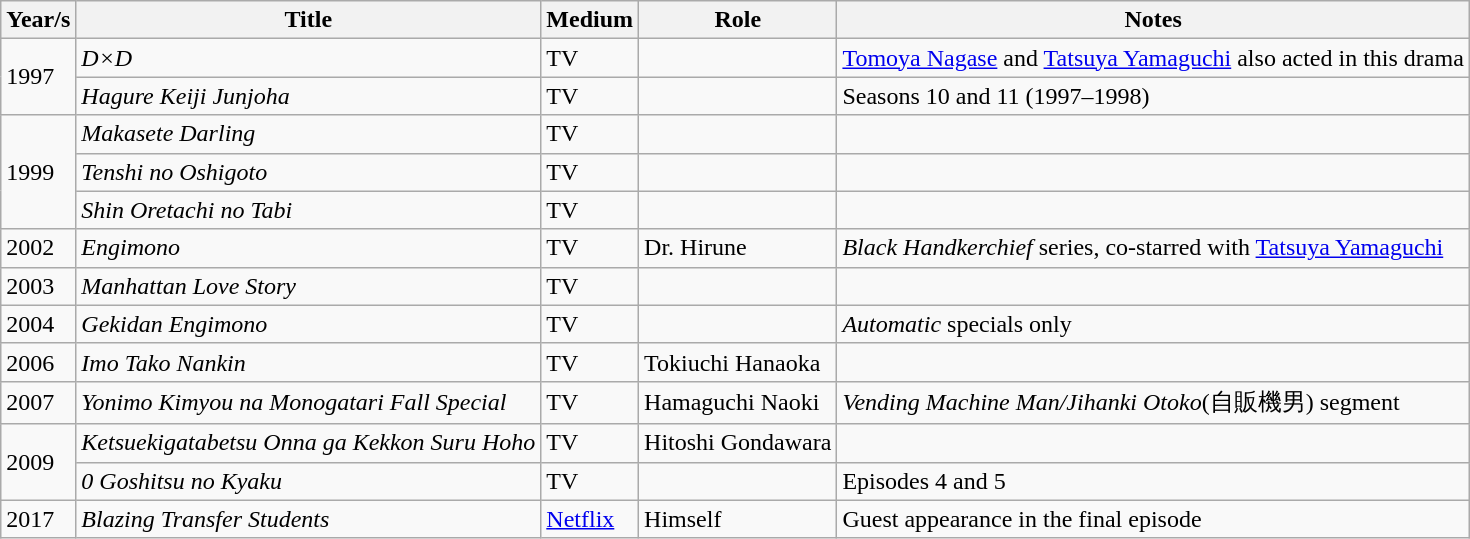<table class="wikitable">
<tr>
<th>Year/s</th>
<th>Title</th>
<th>Medium</th>
<th>Role</th>
<th>Notes</th>
</tr>
<tr>
<td rowspan=2>1997</td>
<td><em>D×D</em></td>
<td>TV</td>
<td></td>
<td><a href='#'>Tomoya Nagase</a> and <a href='#'>Tatsuya Yamaguchi</a> also acted in this drama</td>
</tr>
<tr>
<td><em>Hagure Keiji Junjoha</em></td>
<td>TV</td>
<td></td>
<td>Seasons 10 and 11 (1997–1998)</td>
</tr>
<tr>
<td rowspan=3>1999</td>
<td><em>Makasete Darling</em></td>
<td>TV</td>
<td></td>
<td></td>
</tr>
<tr>
<td><em>Tenshi no Oshigoto</em></td>
<td>TV</td>
<td></td>
<td></td>
</tr>
<tr>
<td><em>Shin Oretachi no Tabi</em></td>
<td>TV</td>
<td></td>
<td></td>
</tr>
<tr>
<td rowspan=1>2002</td>
<td><em>Engimono</em></td>
<td>TV</td>
<td>Dr. Hirune</td>
<td><em>Black Handkerchief</em> series, co-starred with <a href='#'>Tatsuya Yamaguchi</a></td>
</tr>
<tr>
<td rowspan=1>2003</td>
<td><em>Manhattan Love Story</em></td>
<td>TV</td>
<td></td>
<td></td>
</tr>
<tr>
<td rowspan=1>2004</td>
<td><em>Gekidan Engimono</em></td>
<td>TV</td>
<td></td>
<td><em>Automatic</em> specials only</td>
</tr>
<tr>
<td rowspan=1>2006</td>
<td><em>Imo Tako Nankin</em></td>
<td>TV</td>
<td>Tokiuchi Hanaoka</td>
<td></td>
</tr>
<tr>
<td rowspan=1>2007</td>
<td><em>Yonimo Kimyou na Monogatari Fall Special</em></td>
<td>TV</td>
<td>Hamaguchi Naoki</td>
<td><em>Vending Machine Man/Jihanki Otoko</em>(自販機男) segment</td>
</tr>
<tr>
<td rowspan=2>2009</td>
<td><em>Ketsuekigatabetsu Onna ga Kekkon Suru Hoho</em></td>
<td>TV</td>
<td>Hitoshi Gondawara</td>
<td></td>
</tr>
<tr>
<td><em>0 Goshitsu no Kyaku</em></td>
<td>TV</td>
<td></td>
<td>Episodes 4 and 5</td>
</tr>
<tr>
<td rowspan=1>2017</td>
<td><em>Blazing Transfer Students</em></td>
<td><a href='#'>Netflix</a></td>
<td>Himself</td>
<td>Guest appearance in the final episode</td>
</tr>
</table>
